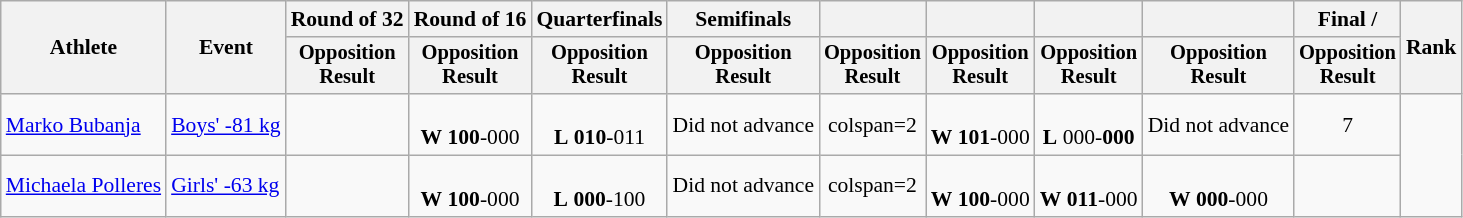<table class="wikitable" style="font-size:90%">
<tr>
<th rowspan="2">Athlete</th>
<th rowspan="2">Event</th>
<th>Round of 32</th>
<th>Round of 16</th>
<th>Quarterfinals</th>
<th>Semifinals</th>
<th></th>
<th></th>
<th></th>
<th></th>
<th>Final / </th>
<th rowspan=2>Rank</th>
</tr>
<tr style="font-size:95%">
<th>Opposition<br>Result</th>
<th>Opposition<br>Result</th>
<th>Opposition<br>Result</th>
<th>Opposition<br>Result</th>
<th>Opposition<br>Result</th>
<th>Opposition<br>Result</th>
<th>Opposition<br>Result</th>
<th>Opposition<br>Result</th>
<th>Opposition<br>Result</th>
</tr>
<tr align=center>
<td align=left><a href='#'>Marko Bubanja</a></td>
<td align=left><a href='#'>Boys' -81 kg</a></td>
<td></td>
<td><br><strong>W</strong> <strong>100</strong>-000</td>
<td><br><strong>L</strong> <strong>010</strong>-011</td>
<td>Did not advance</td>
<td>colspan=2 </td>
<td><br><strong>W</strong> <strong>101</strong>-000</td>
<td><br><strong>L</strong> 000-<strong>000</strong></td>
<td>Did not advance</td>
<td>7</td>
</tr>
<tr align=center>
<td align=left><a href='#'>Michaela Polleres</a></td>
<td align=left><a href='#'>Girls' -63 kg</a></td>
<td></td>
<td><br><strong>W</strong> <strong>100</strong>-000</td>
<td><br><strong>L</strong> <strong>000</strong>-100</td>
<td>Did not advance</td>
<td>colspan=2 </td>
<td><br><strong>W</strong> <strong>100</strong>-000</td>
<td><br><strong>W</strong> <strong>011</strong>-000</td>
<td><br><strong>W</strong> <strong>000</strong>-000</td>
<td></td>
</tr>
</table>
